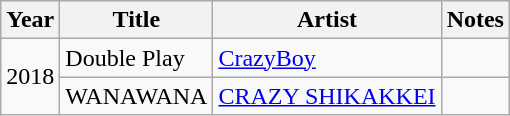<table class="wikitable">
<tr>
<th>Year</th>
<th>Title</th>
<th>Artist</th>
<th>Notes</th>
</tr>
<tr>
<td rowspan="2">2018</td>
<td>Double Play</td>
<td><a href='#'>CrazyBoy</a></td>
<td></td>
</tr>
<tr>
<td>WANAWANA</td>
<td><a href='#'>CRAZY SHIKAKKEI</a></td>
<td></td>
</tr>
</table>
